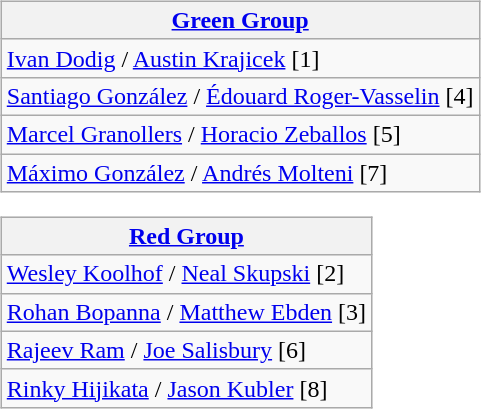<table>
<tr style="vertical-align:top">
<td><br><table class="wikitable nowrap" style="text-align:center">
<tr>
<th scope="col" style="width:160"><a href='#'>Green Group</a></th>
</tr>
<tr>
<td style="text-align:left"> <a href='#'>Ivan Dodig</a> /  <a href='#'>Austin Krajicek</a> [1]</td>
</tr>
<tr>
<td style="text-align:left"> <a href='#'>Santiago González</a> /  <a href='#'>Édouard Roger-Vasselin</a> [4]</td>
</tr>
<tr>
<td style="text-align:left"> <a href='#'>Marcel Granollers</a> /  <a href='#'>Horacio Zeballos</a> [5]</td>
</tr>
<tr>
<td style="text-align:left"> <a href='#'>Máximo González</a> /  <a href='#'>Andrés Molteni</a> [7]</td>
</tr>
</table>
<table class="wikitable nowrap" style="text-align:center">
<tr>
<th scope="col" style="width:160"><a href='#'>Red Group</a></th>
</tr>
<tr>
<td style="text-align:left"> <a href='#'>Wesley Koolhof</a> /  <a href='#'>Neal Skupski</a> [2]</td>
</tr>
<tr>
<td style="text-align:left"> <a href='#'>Rohan Bopanna</a> /  <a href='#'>Matthew Ebden</a> [3]</td>
</tr>
<tr>
<td style="text-align:left"> <a href='#'>Rajeev Ram</a> /  <a href='#'>Joe Salisbury</a> [6]</td>
</tr>
<tr>
<td style="text-align:left"> <a href='#'>Rinky Hijikata</a> /  <a href='#'>Jason Kubler</a> [8]</td>
</tr>
</table>
</td>
</tr>
</table>
